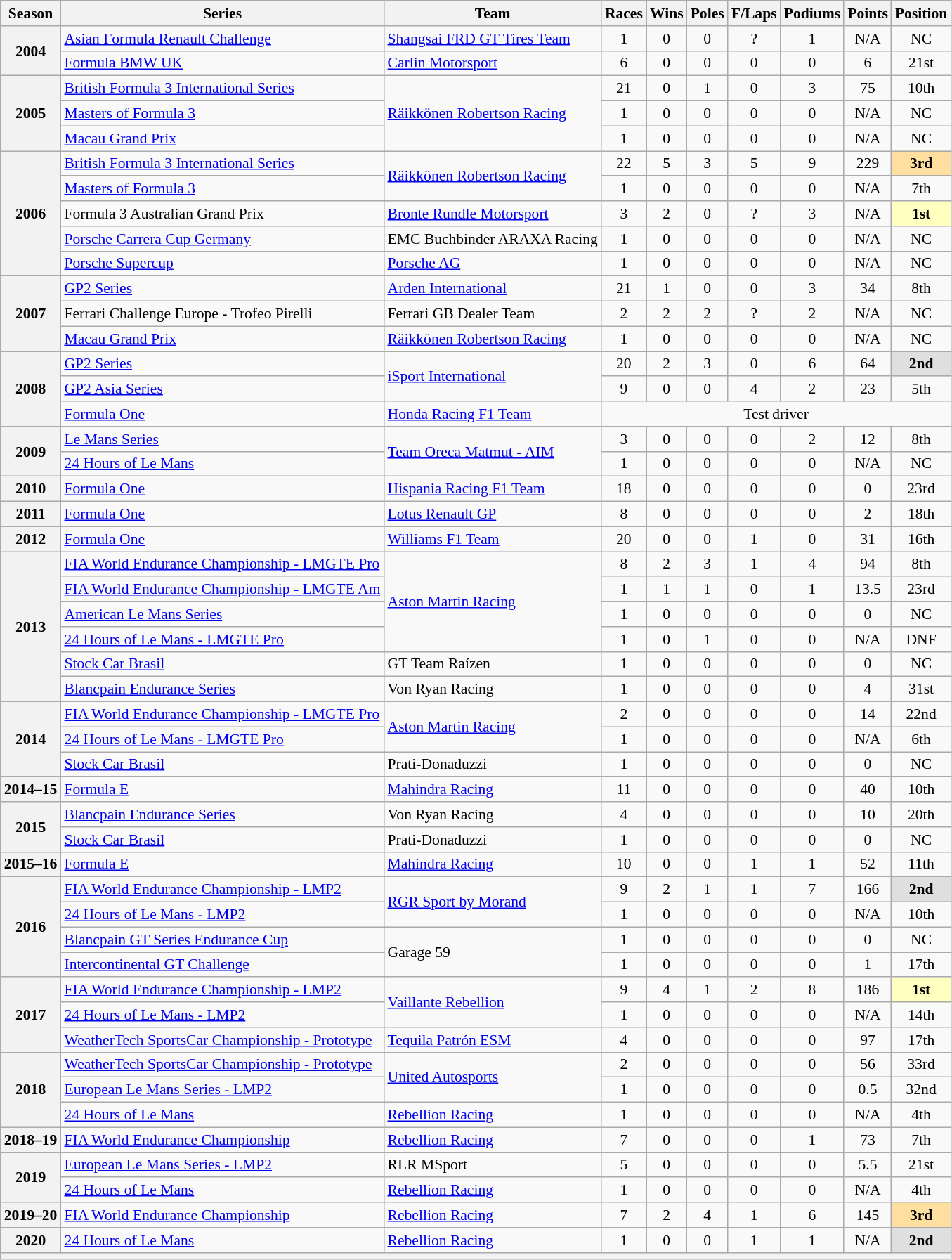<table class="wikitable" style="font-size: 90%; text-align:center">
<tr>
<th>Season</th>
<th>Series</th>
<th>Team</th>
<th>Races</th>
<th>Wins</th>
<th>Poles</th>
<th>F/Laps</th>
<th>Podiums</th>
<th>Points</th>
<th>Position</th>
</tr>
<tr>
<th rowspan=2>2004</th>
<td align=left><a href='#'>Asian Formula Renault Challenge</a></td>
<td align=left><a href='#'>Shangsai FRD GT Tires Team</a></td>
<td>1</td>
<td>0</td>
<td>0</td>
<td>?</td>
<td>1</td>
<td>N/A</td>
<td>NC</td>
</tr>
<tr>
<td align=left><a href='#'>Formula BMW UK</a></td>
<td align=left><a href='#'>Carlin Motorsport</a></td>
<td>6</td>
<td>0</td>
<td>0</td>
<td>0</td>
<td>0</td>
<td>6</td>
<td>21st</td>
</tr>
<tr>
<th rowspan=3>2005</th>
<td align=left><a href='#'>British Formula 3 International Series</a></td>
<td align=left rowspan=3><a href='#'>Räikkönen Robertson Racing</a></td>
<td>21</td>
<td>0</td>
<td>1</td>
<td>0</td>
<td>3</td>
<td>75</td>
<td>10th</td>
</tr>
<tr>
<td align=left><a href='#'>Masters of Formula 3</a></td>
<td>1</td>
<td>0</td>
<td>0</td>
<td>0</td>
<td>0</td>
<td>N/A</td>
<td>NC</td>
</tr>
<tr>
<td align=left><a href='#'>Macau Grand Prix</a></td>
<td>1</td>
<td>0</td>
<td>0</td>
<td>0</td>
<td>0</td>
<td>N/A</td>
<td>NC</td>
</tr>
<tr>
<th rowspan=5>2006</th>
<td align=left><a href='#'>British Formula 3 International Series</a></td>
<td align=left rowspan=2><a href='#'>Räikkönen Robertson Racing</a></td>
<td>22</td>
<td>5</td>
<td>3</td>
<td>5</td>
<td>9</td>
<td>229</td>
<td style="background:#ffdf9f;"><strong>3rd</strong></td>
</tr>
<tr>
<td align=left><a href='#'>Masters of Formula 3</a></td>
<td>1</td>
<td>0</td>
<td>0</td>
<td>0</td>
<td>0</td>
<td>N/A</td>
<td>7th</td>
</tr>
<tr>
<td align=left>Formula 3 Australian Grand Prix</td>
<td align=left><a href='#'>Bronte Rundle Motorsport</a></td>
<td>3</td>
<td>2</td>
<td>0</td>
<td>?</td>
<td>3</td>
<td>N/A</td>
<td style="background:#FFFFBF;"><strong>1st</strong></td>
</tr>
<tr>
<td align=left><a href='#'>Porsche Carrera Cup Germany</a></td>
<td align=left>EMC Buchbinder ARAXA Racing</td>
<td>1</td>
<td>0</td>
<td>0</td>
<td>0</td>
<td>0</td>
<td>N/A</td>
<td>NC</td>
</tr>
<tr>
<td align=left><a href='#'>Porsche Supercup</a></td>
<td align=left><a href='#'>Porsche AG</a></td>
<td>1</td>
<td>0</td>
<td>0</td>
<td>0</td>
<td>0</td>
<td>N/A</td>
<td>NC</td>
</tr>
<tr>
<th rowspan=3>2007</th>
<td align=left><a href='#'>GP2 Series</a></td>
<td align=left><a href='#'>Arden International</a></td>
<td>21</td>
<td>1</td>
<td>0</td>
<td>0</td>
<td>3</td>
<td>34</td>
<td>8th</td>
</tr>
<tr>
<td align=left>Ferrari Challenge Europe - Trofeo Pirelli</td>
<td align=left>Ferrari GB Dealer Team</td>
<td>2</td>
<td>2</td>
<td>2</td>
<td>?</td>
<td>2</td>
<td>N/A</td>
<td>NC</td>
</tr>
<tr>
<td align=left><a href='#'>Macau Grand Prix</a></td>
<td align=left><a href='#'>Räikkönen Robertson Racing</a></td>
<td>1</td>
<td>0</td>
<td>0</td>
<td>0</td>
<td>0</td>
<td>N/A</td>
<td>NC</td>
</tr>
<tr>
<th rowspan=3>2008</th>
<td align=left><a href='#'>GP2 Series</a></td>
<td align=left rowspan=2><a href='#'>iSport International</a></td>
<td>20</td>
<td>2</td>
<td>3</td>
<td>0</td>
<td>6</td>
<td>64</td>
<td style="background:#dfdfdf;"><strong>2nd</strong></td>
</tr>
<tr>
<td align=left><a href='#'>GP2 Asia Series</a></td>
<td>9</td>
<td>0</td>
<td>0</td>
<td>4</td>
<td>2</td>
<td>23</td>
<td>5th</td>
</tr>
<tr>
<td align=left><a href='#'>Formula One</a></td>
<td align=left><a href='#'>Honda Racing F1 Team</a></td>
<td colspan=7>Test driver</td>
</tr>
<tr>
<th rowspan=2>2009</th>
<td align=left><a href='#'>Le Mans Series</a></td>
<td align=left rowspan=2><a href='#'>Team Oreca Matmut - AIM</a></td>
<td>3</td>
<td>0</td>
<td>0</td>
<td>0</td>
<td>2</td>
<td>12</td>
<td>8th</td>
</tr>
<tr>
<td align=left><a href='#'>24 Hours of Le Mans</a></td>
<td>1</td>
<td>0</td>
<td>0</td>
<td>0</td>
<td>0</td>
<td>N/A</td>
<td>NC</td>
</tr>
<tr>
<th>2010</th>
<td align=left><a href='#'>Formula One</a></td>
<td align=left><a href='#'>Hispania Racing F1 Team</a></td>
<td>18</td>
<td>0</td>
<td>0</td>
<td>0</td>
<td>0</td>
<td>0</td>
<td>23rd</td>
</tr>
<tr>
<th>2011</th>
<td align=left><a href='#'>Formula One</a></td>
<td align=left><a href='#'>Lotus Renault GP</a></td>
<td>8</td>
<td>0</td>
<td>0</td>
<td>0</td>
<td>0</td>
<td>2</td>
<td>18th</td>
</tr>
<tr>
<th>2012</th>
<td align=left><a href='#'>Formula One</a></td>
<td align=left><a href='#'>Williams F1 Team</a></td>
<td>20</td>
<td>0</td>
<td>0</td>
<td>1</td>
<td>0</td>
<td>31</td>
<td>16th</td>
</tr>
<tr>
<th rowspan=6>2013</th>
<td align=left><a href='#'>FIA World Endurance Championship - LMGTE Pro</a></td>
<td align=left rowspan=4><a href='#'>Aston Martin Racing</a></td>
<td>8</td>
<td>2</td>
<td>3</td>
<td>1</td>
<td>4</td>
<td>94</td>
<td>8th</td>
</tr>
<tr>
<td align=left><a href='#'>FIA World Endurance Championship - LMGTE Am</a></td>
<td>1</td>
<td>1</td>
<td>1</td>
<td>0</td>
<td>1</td>
<td>13.5</td>
<td>23rd</td>
</tr>
<tr>
<td align=left><a href='#'>American Le Mans Series</a></td>
<td>1</td>
<td>0</td>
<td>0</td>
<td>0</td>
<td>0</td>
<td>0</td>
<td>NC</td>
</tr>
<tr>
<td align=left><a href='#'>24 Hours of Le Mans - LMGTE Pro</a></td>
<td>1</td>
<td>0</td>
<td>1</td>
<td>0</td>
<td>0</td>
<td>N/A</td>
<td>DNF</td>
</tr>
<tr>
<td align=left><a href='#'>Stock Car Brasil</a></td>
<td align=left>GT Team Raízen</td>
<td>1</td>
<td>0</td>
<td>0</td>
<td>0</td>
<td>0</td>
<td>0</td>
<td>NC</td>
</tr>
<tr>
<td align=left><a href='#'>Blancpain Endurance Series</a></td>
<td align=left>Von Ryan Racing</td>
<td>1</td>
<td>0</td>
<td>0</td>
<td>0</td>
<td>0</td>
<td>4</td>
<td>31st</td>
</tr>
<tr>
<th rowspan=3>2014</th>
<td align=left><a href='#'>FIA World Endurance Championship - LMGTE Pro</a></td>
<td align=left rowspan=2><a href='#'>Aston Martin Racing</a></td>
<td>2</td>
<td>0</td>
<td>0</td>
<td>0</td>
<td>0</td>
<td>14</td>
<td>22nd</td>
</tr>
<tr>
<td align=left><a href='#'>24 Hours of Le Mans - LMGTE Pro</a></td>
<td>1</td>
<td>0</td>
<td>0</td>
<td>0</td>
<td>0</td>
<td>N/A</td>
<td>6th</td>
</tr>
<tr>
<td align=left><a href='#'>Stock Car Brasil</a></td>
<td align=left>Prati-Donaduzzi</td>
<td>1</td>
<td>0</td>
<td>0</td>
<td>0</td>
<td>0</td>
<td>0</td>
<td>NC</td>
</tr>
<tr>
<th>2014–15</th>
<td align=left><a href='#'>Formula E</a></td>
<td align=left><a href='#'>Mahindra Racing</a></td>
<td>11</td>
<td>0</td>
<td>0</td>
<td>0</td>
<td>0</td>
<td>40</td>
<td>10th</td>
</tr>
<tr>
<th rowspan=2>2015</th>
<td align=left><a href='#'>Blancpain Endurance Series</a></td>
<td align=left>Von Ryan Racing</td>
<td>4</td>
<td>0</td>
<td>0</td>
<td>0</td>
<td>0</td>
<td>10</td>
<td>20th</td>
</tr>
<tr>
<td align=left><a href='#'>Stock Car Brasil</a></td>
<td align=left>Prati-Donaduzzi</td>
<td>1</td>
<td>0</td>
<td>0</td>
<td>0</td>
<td>0</td>
<td>0</td>
<td>NC</td>
</tr>
<tr>
<th>2015–16</th>
<td align=left><a href='#'>Formula E</a></td>
<td align=left><a href='#'>Mahindra Racing</a></td>
<td>10</td>
<td>0</td>
<td>0</td>
<td>1</td>
<td>1</td>
<td>52</td>
<td>11th</td>
</tr>
<tr>
<th rowspan=4>2016</th>
<td align=left><a href='#'>FIA World Endurance Championship - LMP2</a></td>
<td align=left rowspan=2><a href='#'>RGR Sport by Morand</a></td>
<td>9</td>
<td>2</td>
<td>1</td>
<td>1</td>
<td>7</td>
<td>166</td>
<td style="background:#DFDFDF;"><strong>2nd</strong></td>
</tr>
<tr>
<td align=left><a href='#'>24 Hours of Le Mans - LMP2</a></td>
<td>1</td>
<td>0</td>
<td>0</td>
<td>0</td>
<td>0</td>
<td>N/A</td>
<td>10th</td>
</tr>
<tr>
<td align=left><a href='#'>Blancpain GT Series Endurance Cup</a></td>
<td rowspan="2" align="left">Garage 59</td>
<td>1</td>
<td>0</td>
<td>0</td>
<td>0</td>
<td>0</td>
<td>0</td>
<td>NC</td>
</tr>
<tr>
<td align=left><a href='#'>Intercontinental GT Challenge</a></td>
<td>1</td>
<td>0</td>
<td>0</td>
<td>0</td>
<td>0</td>
<td>1</td>
<td>17th</td>
</tr>
<tr>
<th rowspan=3>2017</th>
<td align=left><a href='#'>FIA World Endurance Championship - LMP2</a></td>
<td align=left rowspan=2><a href='#'>Vaillante Rebellion</a></td>
<td>9</td>
<td>4</td>
<td>1</td>
<td>2</td>
<td>8</td>
<td>186</td>
<td style="background:#FFFFBF;"><strong>1st</strong></td>
</tr>
<tr>
<td align=left><a href='#'>24 Hours of Le Mans - LMP2</a></td>
<td>1</td>
<td>0</td>
<td>0</td>
<td>0</td>
<td>0</td>
<td>N/A</td>
<td>14th</td>
</tr>
<tr>
<td align="left"><a href='#'>WeatherTech SportsCar Championship - Prototype</a></td>
<td align="left"><a href='#'>Tequila Patrón ESM</a></td>
<td>4</td>
<td>0</td>
<td>0</td>
<td>0</td>
<td>0</td>
<td>97</td>
<td>17th</td>
</tr>
<tr>
<th rowspan=3>2018</th>
<td align=left><a href='#'>WeatherTech SportsCar Championship - Prototype</a></td>
<td align=left rowspan=2><a href='#'>United Autosports</a></td>
<td>2</td>
<td>0</td>
<td>0</td>
<td>0</td>
<td>0</td>
<td>56</td>
<td>33rd</td>
</tr>
<tr>
<td align=left><a href='#'>European Le Mans Series - LMP2</a></td>
<td>1</td>
<td>0</td>
<td>0</td>
<td>0</td>
<td>0</td>
<td>0.5</td>
<td>32nd</td>
</tr>
<tr>
<td align=left><a href='#'>24 Hours of Le Mans</a></td>
<td align=left><a href='#'>Rebellion Racing</a></td>
<td>1</td>
<td>0</td>
<td>0</td>
<td>0</td>
<td>0</td>
<td>N/A</td>
<td>4th</td>
</tr>
<tr>
<th>2018–19</th>
<td align=left><a href='#'>FIA World Endurance Championship</a></td>
<td align=left><a href='#'>Rebellion Racing</a></td>
<td>7</td>
<td>0</td>
<td>0</td>
<td>0</td>
<td>1</td>
<td>73</td>
<td>7th</td>
</tr>
<tr>
<th rowspan=2>2019</th>
<td align=left><a href='#'>European Le Mans Series - LMP2</a></td>
<td align=left>RLR MSport</td>
<td>5</td>
<td>0</td>
<td>0</td>
<td>0</td>
<td>0</td>
<td>5.5</td>
<td>21st</td>
</tr>
<tr>
<td align=left><a href='#'>24 Hours of Le Mans</a></td>
<td align=left><a href='#'>Rebellion Racing</a></td>
<td>1</td>
<td>0</td>
<td>0</td>
<td>0</td>
<td>0</td>
<td>N/A</td>
<td>4th</td>
</tr>
<tr>
<th>2019–20</th>
<td align=left><a href='#'>FIA World Endurance Championship</a></td>
<td align=left><a href='#'>Rebellion Racing</a></td>
<td>7</td>
<td>2</td>
<td>4</td>
<td>1</td>
<td>6</td>
<td>145</td>
<td style="background:#FFDF9F;"><strong>3rd</strong></td>
</tr>
<tr>
<th>2020</th>
<td align=left><a href='#'>24 Hours of Le Mans</a></td>
<td align=left><a href='#'>Rebellion Racing</a></td>
<td>1</td>
<td>0</td>
<td>0</td>
<td>1</td>
<td>1</td>
<td>N/A</td>
<td style="background:#DFDFDF;"><strong>2nd</strong></td>
</tr>
<tr>
<th colspan="10"></th>
</tr>
</table>
